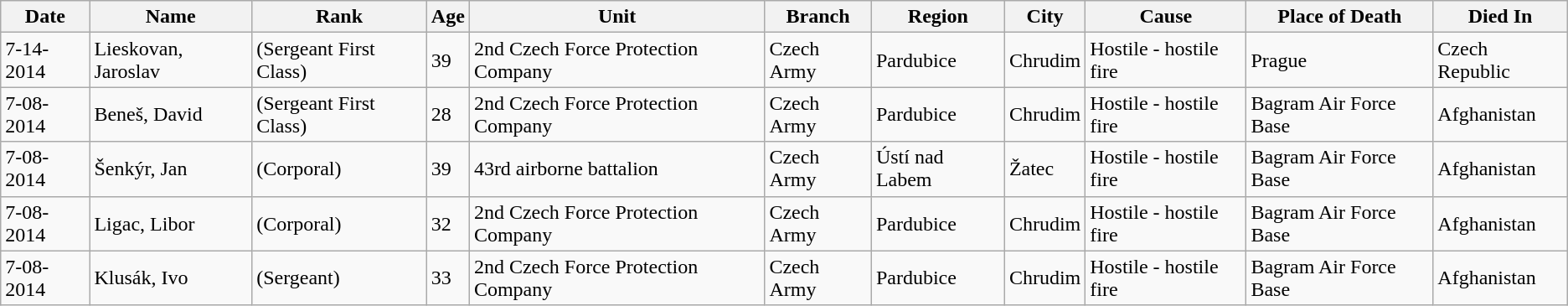<table class="wikitable">
<tr>
<th>Date</th>
<th>Name</th>
<th>Rank</th>
<th>Age</th>
<th>Unit</th>
<th>Branch</th>
<th>Region</th>
<th>City</th>
<th>Cause</th>
<th>Place of Death</th>
<th>Died In</th>
</tr>
<tr>
<td>7-14-2014</td>
<td>Lieskovan, Jaroslav</td>
<td> (Sergeant First Class)</td>
<td>39</td>
<td>2nd Czech Force Protection Company</td>
<td>Czech Army</td>
<td>Pardubice</td>
<td>Chrudim</td>
<td>Hostile - hostile fire</td>
<td>Prague</td>
<td>Czech Republic</td>
</tr>
<tr>
<td>7-08-2014</td>
<td>Beneš, David</td>
<td> (Sergeant First Class)</td>
<td>28</td>
<td>2nd Czech Force Protection Company</td>
<td>Czech Army</td>
<td>Pardubice</td>
<td>Chrudim</td>
<td>Hostile - hostile fire</td>
<td>Bagram Air Force Base</td>
<td>Afghanistan</td>
</tr>
<tr>
<td>7-08-2014</td>
<td>Šenkýr, Jan</td>
<td> (Corporal)</td>
<td>39</td>
<td>43rd airborne battalion</td>
<td>Czech Army</td>
<td>Ústí nad Labem</td>
<td>Žatec</td>
<td>Hostile - hostile fire</td>
<td>Bagram Air Force Base</td>
<td>Afghanistan</td>
</tr>
<tr>
<td>7-08-2014</td>
<td>Ligac, Libor</td>
<td> (Corporal)</td>
<td>32</td>
<td>2nd Czech Force Protection Company</td>
<td>Czech Army</td>
<td>Pardubice</td>
<td>Chrudim</td>
<td>Hostile - hostile fire</td>
<td>Bagram Air Force Base</td>
<td>Afghanistan</td>
</tr>
<tr>
<td>7-08-2014</td>
<td>Klusák, Ivo</td>
<td> (Sergeant)</td>
<td>33</td>
<td>2nd Czech Force Protection Company</td>
<td>Czech Army</td>
<td>Pardubice</td>
<td>Chrudim</td>
<td>Hostile - hostile fire</td>
<td>Bagram Air Force Base</td>
<td>Afghanistan</td>
</tr>
</table>
